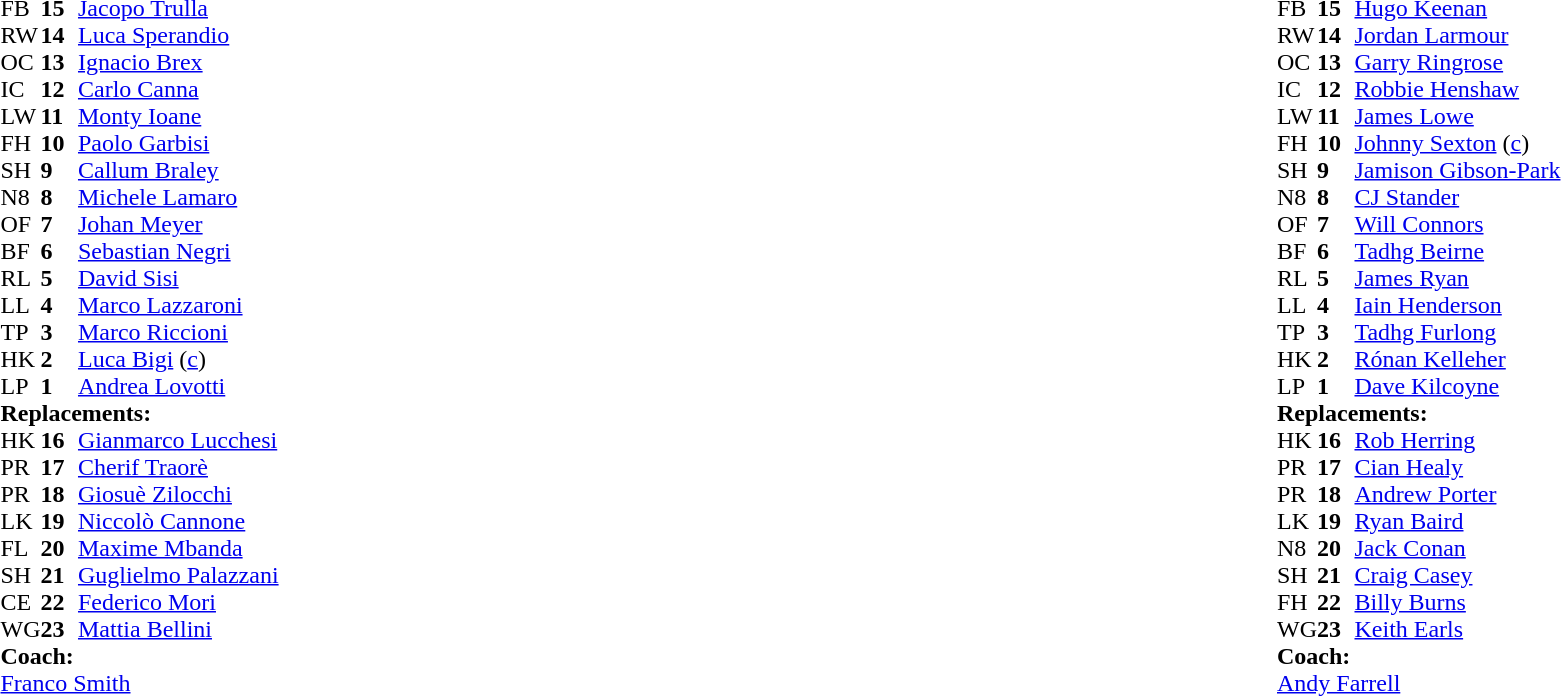<table style="width:100%">
<tr>
<td style="vertical-align:top; width:50%"><br><table cellspacing="0" cellpadding="0">
<tr>
<th width="25"></th>
<th width="25"></th>
</tr>
<tr>
<td>FB</td>
<td><strong>15</strong></td>
<td><a href='#'>Jacopo Trulla</a></td>
</tr>
<tr>
<td>RW</td>
<td><strong>14</strong></td>
<td><a href='#'>Luca Sperandio</a></td>
<td></td>
<td></td>
</tr>
<tr>
<td>OC</td>
<td><strong>13</strong></td>
<td><a href='#'>Ignacio Brex</a></td>
<td></td>
<td></td>
</tr>
<tr>
<td>IC</td>
<td><strong>12</strong></td>
<td><a href='#'>Carlo Canna</a></td>
</tr>
<tr>
<td>LW</td>
<td><strong>11</strong></td>
<td><a href='#'>Monty Ioane</a></td>
<td></td>
<td></td>
<td></td>
<td></td>
</tr>
<tr>
<td>FH</td>
<td><strong>10</strong></td>
<td><a href='#'>Paolo Garbisi</a></td>
</tr>
<tr>
<td>SH</td>
<td><strong>9</strong></td>
<td><a href='#'>Callum Braley</a></td>
<td></td>
<td></td>
</tr>
<tr>
<td>N8</td>
<td><strong>8</strong></td>
<td><a href='#'>Michele Lamaro</a></td>
</tr>
<tr>
<td>OF</td>
<td><strong>7</strong></td>
<td><a href='#'>Johan Meyer</a></td>
</tr>
<tr>
<td>BF</td>
<td><strong>6</strong></td>
<td><a href='#'>Sebastian Negri</a></td>
<td></td>
<td></td>
</tr>
<tr>
<td>RL</td>
<td><strong>5</strong></td>
<td><a href='#'>David Sisi</a></td>
</tr>
<tr>
<td>LL</td>
<td><strong>4</strong></td>
<td><a href='#'>Marco Lazzaroni</a></td>
<td></td>
<td></td>
</tr>
<tr>
<td>TP</td>
<td><strong>3</strong></td>
<td><a href='#'>Marco Riccioni</a></td>
<td></td>
<td></td>
<td></td>
<td></td>
</tr>
<tr>
<td>HK</td>
<td><strong>2</strong></td>
<td><a href='#'>Luca Bigi</a> (<a href='#'>c</a>)</td>
<td></td>
<td></td>
<td></td>
<td></td>
</tr>
<tr>
<td>LP</td>
<td><strong>1</strong></td>
<td><a href='#'>Andrea Lovotti</a></td>
<td></td>
<td></td>
<td></td>
</tr>
<tr>
<td colspan="4"><strong>Replacements:</strong></td>
</tr>
<tr>
<td>HK</td>
<td><strong>16</strong></td>
<td><a href='#'>Gianmarco Lucchesi</a></td>
<td></td>
<td></td>
<td></td>
<td></td>
</tr>
<tr>
<td>PR</td>
<td><strong>17</strong></td>
<td><a href='#'>Cherif Traorè</a></td>
<td></td>
<td></td>
<td></td>
</tr>
<tr>
<td>PR</td>
<td><strong>18</strong></td>
<td><a href='#'>Giosuè Zilocchi</a></td>
<td></td>
<td></td>
</tr>
<tr>
<td>LK</td>
<td><strong>19</strong></td>
<td><a href='#'>Niccolò Cannone</a></td>
<td></td>
<td></td>
</tr>
<tr>
<td>FL</td>
<td><strong>20</strong></td>
<td><a href='#'>Maxime Mbanda</a></td>
<td></td>
<td></td>
</tr>
<tr>
<td>SH</td>
<td><strong>21</strong></td>
<td><a href='#'>Guglielmo Palazzani</a></td>
<td></td>
<td></td>
</tr>
<tr>
<td>CE</td>
<td><strong>22</strong></td>
<td><a href='#'>Federico Mori</a></td>
<td></td>
<td></td>
</tr>
<tr>
<td>WG</td>
<td><strong>23</strong></td>
<td><a href='#'>Mattia Bellini</a></td>
<td></td>
<td></td>
</tr>
<tr>
<td colspan="4"><strong>Coach:</strong></td>
</tr>
<tr>
<td colspan="4"><a href='#'>Franco Smith</a></td>
</tr>
</table>
</td>
<td style="vertical-align:top"></td>
<td style="vertical-align:top; width:50%"><br><table cellspacing="0" cellpadding="0" style="margin:auto">
<tr>
<th width="25"></th>
<th width="25"></th>
</tr>
<tr>
<td>FB</td>
<td><strong>15</strong></td>
<td><a href='#'>Hugo Keenan</a></td>
</tr>
<tr>
<td>RW</td>
<td><strong>14</strong></td>
<td><a href='#'>Jordan Larmour</a></td>
<td></td>
<td></td>
</tr>
<tr>
<td>OC</td>
<td><strong>13</strong></td>
<td><a href='#'>Garry Ringrose</a></td>
</tr>
<tr>
<td>IC</td>
<td><strong>12</strong></td>
<td><a href='#'>Robbie Henshaw</a></td>
<td></td>
<td></td>
</tr>
<tr>
<td>LW</td>
<td><strong>11</strong></td>
<td><a href='#'>James Lowe</a></td>
</tr>
<tr>
<td>FH</td>
<td><strong>10</strong></td>
<td><a href='#'>Johnny Sexton</a> (<a href='#'>c</a>)</td>
</tr>
<tr>
<td>SH</td>
<td><strong>9</strong></td>
<td><a href='#'>Jamison Gibson-Park</a></td>
<td></td>
<td></td>
</tr>
<tr>
<td>N8</td>
<td><strong>8</strong></td>
<td><a href='#'>CJ Stander</a></td>
<td></td>
<td></td>
</tr>
<tr>
<td>OF</td>
<td><strong>7</strong></td>
<td><a href='#'>Will Connors</a></td>
</tr>
<tr>
<td>BF</td>
<td><strong>6</strong></td>
<td><a href='#'>Tadhg Beirne</a></td>
</tr>
<tr>
<td>RL</td>
<td><strong>5</strong></td>
<td><a href='#'>James Ryan</a></td>
</tr>
<tr>
<td>LL</td>
<td><strong>4</strong></td>
<td><a href='#'>Iain Henderson</a></td>
<td></td>
<td></td>
</tr>
<tr>
<td>TP</td>
<td><strong>3</strong></td>
<td><a href='#'>Tadhg Furlong</a></td>
<td></td>
<td></td>
</tr>
<tr>
<td>HK</td>
<td><strong>2</strong></td>
<td><a href='#'>Rónan Kelleher</a></td>
<td></td>
<td></td>
</tr>
<tr>
<td>LP</td>
<td><strong>1</strong></td>
<td><a href='#'>Dave Kilcoyne</a></td>
<td></td>
<td></td>
</tr>
<tr>
<td colspan="4"><strong>Replacements:</strong></td>
</tr>
<tr>
<td>HK</td>
<td><strong>16</strong></td>
<td><a href='#'>Rob Herring</a></td>
<td></td>
<td></td>
</tr>
<tr>
<td>PR</td>
<td><strong>17</strong></td>
<td><a href='#'>Cian Healy</a></td>
<td></td>
<td></td>
</tr>
<tr>
<td>PR</td>
<td><strong>18</strong></td>
<td><a href='#'>Andrew Porter</a></td>
<td></td>
<td></td>
</tr>
<tr>
<td>LK</td>
<td><strong>19</strong></td>
<td><a href='#'>Ryan Baird</a></td>
<td></td>
<td></td>
</tr>
<tr>
<td>N8</td>
<td><strong>20</strong></td>
<td><a href='#'>Jack Conan</a></td>
<td></td>
<td></td>
</tr>
<tr>
<td>SH</td>
<td><strong>21</strong></td>
<td><a href='#'>Craig Casey</a></td>
<td></td>
<td></td>
</tr>
<tr>
<td>FH</td>
<td><strong>22</strong></td>
<td><a href='#'>Billy Burns</a></td>
<td></td>
<td></td>
</tr>
<tr>
<td>WG</td>
<td><strong>23</strong></td>
<td><a href='#'>Keith Earls</a></td>
<td></td>
<td></td>
</tr>
<tr>
<td colspan="3"><strong>Coach:</strong></td>
</tr>
<tr>
<td colspan="4"><a href='#'>Andy Farrell</a></td>
</tr>
</table>
</td>
</tr>
</table>
